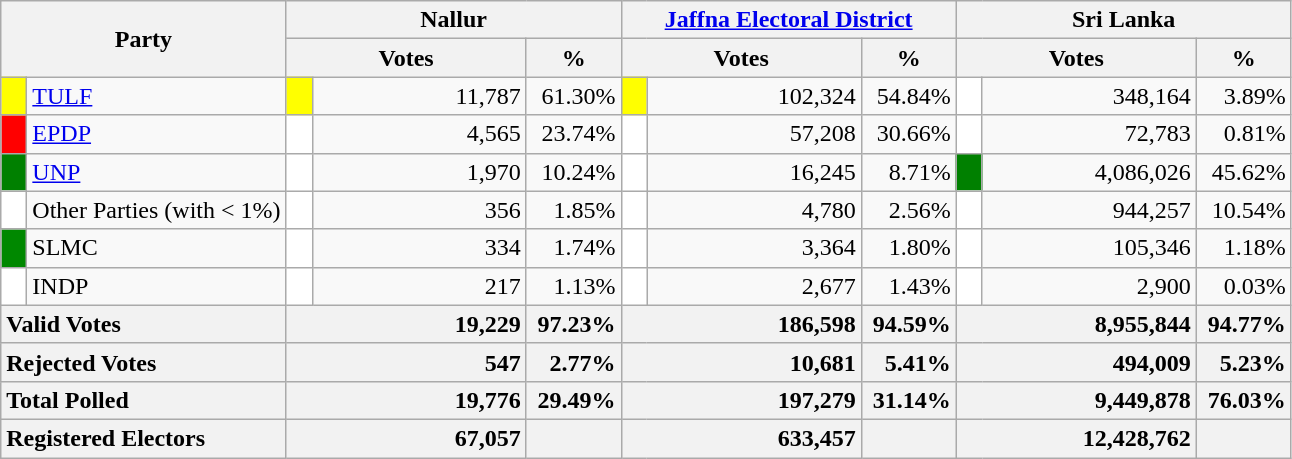<table class="wikitable">
<tr>
<th colspan="2" width="144px"rowspan="2">Party</th>
<th colspan="3" width="216px">Nallur</th>
<th colspan="3" width="216px"><a href='#'>Jaffna Electoral District</a></th>
<th colspan="3" width="216px">Sri Lanka</th>
</tr>
<tr>
<th colspan="2" width="144px">Votes</th>
<th>%</th>
<th colspan="2" width="144px">Votes</th>
<th>%</th>
<th colspan="2" width="144px">Votes</th>
<th>%</th>
</tr>
<tr>
<td style="background-color:yellow;" width="10px"></td>
<td style="text-align:left;"><a href='#'>TULF</a></td>
<td style="background-color:yellow;" width="10px"></td>
<td style="text-align:right;">11,787</td>
<td style="text-align:right;">61.30%</td>
<td style="background-color:yellow;" width="10px"></td>
<td style="text-align:right;">102,324</td>
<td style="text-align:right;">54.84%</td>
<td style="background-color:white;" width="10px"></td>
<td style="text-align:right;">348,164</td>
<td style="text-align:right;">3.89%</td>
</tr>
<tr>
<td style="background-color:red;" width="10px"></td>
<td style="text-align:left;"><a href='#'>EPDP</a></td>
<td style="background-color:white;" width="10px"></td>
<td style="text-align:right;">4,565</td>
<td style="text-align:right;">23.74%</td>
<td style="background-color:white;" width="10px"></td>
<td style="text-align:right;">57,208</td>
<td style="text-align:right;">30.66%</td>
<td style="background-color:white;" width="10px"></td>
<td style="text-align:right;">72,783</td>
<td style="text-align:right;">0.81%</td>
</tr>
<tr>
<td style="background-color:green;" width="10px"></td>
<td style="text-align:left;"><a href='#'>UNP</a></td>
<td style="background-color:white;" width="10px"></td>
<td style="text-align:right;">1,970</td>
<td style="text-align:right;">10.24%</td>
<td style="background-color:white;" width="10px"></td>
<td style="text-align:right;">16,245</td>
<td style="text-align:right;">8.71%</td>
<td style="background-color:green;" width="10px"></td>
<td style="text-align:right;">4,086,026</td>
<td style="text-align:right;">45.62%</td>
</tr>
<tr>
<td style="background-color:white;" width="10px"></td>
<td style="text-align:left;">Other Parties (with < 1%)</td>
<td style="background-color:white;" width="10px"></td>
<td style="text-align:right;">356</td>
<td style="text-align:right;">1.85%</td>
<td style="background-color:white;" width="10px"></td>
<td style="text-align:right;">4,780</td>
<td style="text-align:right;">2.56%</td>
<td style="background-color:white;" width="10px"></td>
<td style="text-align:right;">944,257</td>
<td style="text-align:right;">10.54%</td>
</tr>
<tr>
<td style="background-color:#008800;" width="10px"></td>
<td style="text-align:left;">SLMC</td>
<td style="background-color:white;" width="10px"></td>
<td style="text-align:right;">334</td>
<td style="text-align:right;">1.74%</td>
<td style="background-color:white;" width="10px"></td>
<td style="text-align:right;">3,364</td>
<td style="text-align:right;">1.80%</td>
<td style="background-color:white;" width="10px"></td>
<td style="text-align:right;">105,346</td>
<td style="text-align:right;">1.18%</td>
</tr>
<tr>
<td style="background-color:white;" width="10px"></td>
<td style="text-align:left;">INDP</td>
<td style="background-color:white;" width="10px"></td>
<td style="text-align:right;">217</td>
<td style="text-align:right;">1.13%</td>
<td style="background-color:white;" width="10px"></td>
<td style="text-align:right;">2,677</td>
<td style="text-align:right;">1.43%</td>
<td style="background-color:white;" width="10px"></td>
<td style="text-align:right;">2,900</td>
<td style="text-align:right;">0.03%</td>
</tr>
<tr>
<th colspan="2" width="144px"style="text-align:left;">Valid Votes</th>
<th style="text-align:right;"colspan="2" width="144px">19,229</th>
<th style="text-align:right;">97.23%</th>
<th style="text-align:right;"colspan="2" width="144px">186,598</th>
<th style="text-align:right;">94.59%</th>
<th style="text-align:right;"colspan="2" width="144px">8,955,844</th>
<th style="text-align:right;">94.77%</th>
</tr>
<tr>
<th colspan="2" width="144px"style="text-align:left;">Rejected Votes</th>
<th style="text-align:right;"colspan="2" width="144px">547</th>
<th style="text-align:right;">2.77%</th>
<th style="text-align:right;"colspan="2" width="144px">10,681</th>
<th style="text-align:right;">5.41%</th>
<th style="text-align:right;"colspan="2" width="144px">494,009</th>
<th style="text-align:right;">5.23%</th>
</tr>
<tr>
<th colspan="2" width="144px"style="text-align:left;">Total Polled</th>
<th style="text-align:right;"colspan="2" width="144px">19,776</th>
<th style="text-align:right;">29.49%</th>
<th style="text-align:right;"colspan="2" width="144px">197,279</th>
<th style="text-align:right;">31.14%</th>
<th style="text-align:right;"colspan="2" width="144px">9,449,878</th>
<th style="text-align:right;">76.03%</th>
</tr>
<tr>
<th colspan="2" width="144px"style="text-align:left;">Registered Electors</th>
<th style="text-align:right;"colspan="2" width="144px">67,057</th>
<th></th>
<th style="text-align:right;"colspan="2" width="144px">633,457</th>
<th></th>
<th style="text-align:right;"colspan="2" width="144px">12,428,762</th>
<th></th>
</tr>
</table>
